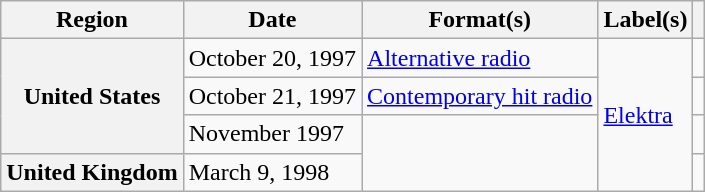<table class="wikitable plainrowheaders">
<tr>
<th scope="col">Region</th>
<th scope="col">Date</th>
<th scope="col">Format(s)</th>
<th scope="col">Label(s)</th>
<th scope="col"></th>
</tr>
<tr>
<th scope="row" rowspan="3">United States</th>
<td>October 20, 1997</td>
<td><a href='#'>Alternative radio</a></td>
<td rowspan="4"><a href='#'>Elektra</a></td>
<td></td>
</tr>
<tr>
<td>October 21, 1997</td>
<td><a href='#'>Contemporary hit radio</a></td>
<td></td>
</tr>
<tr>
<td>November 1997</td>
<td rowspan="2"></td>
<td></td>
</tr>
<tr>
<th scope="row">United Kingdom</th>
<td>March 9, 1998</td>
<td></td>
</tr>
</table>
